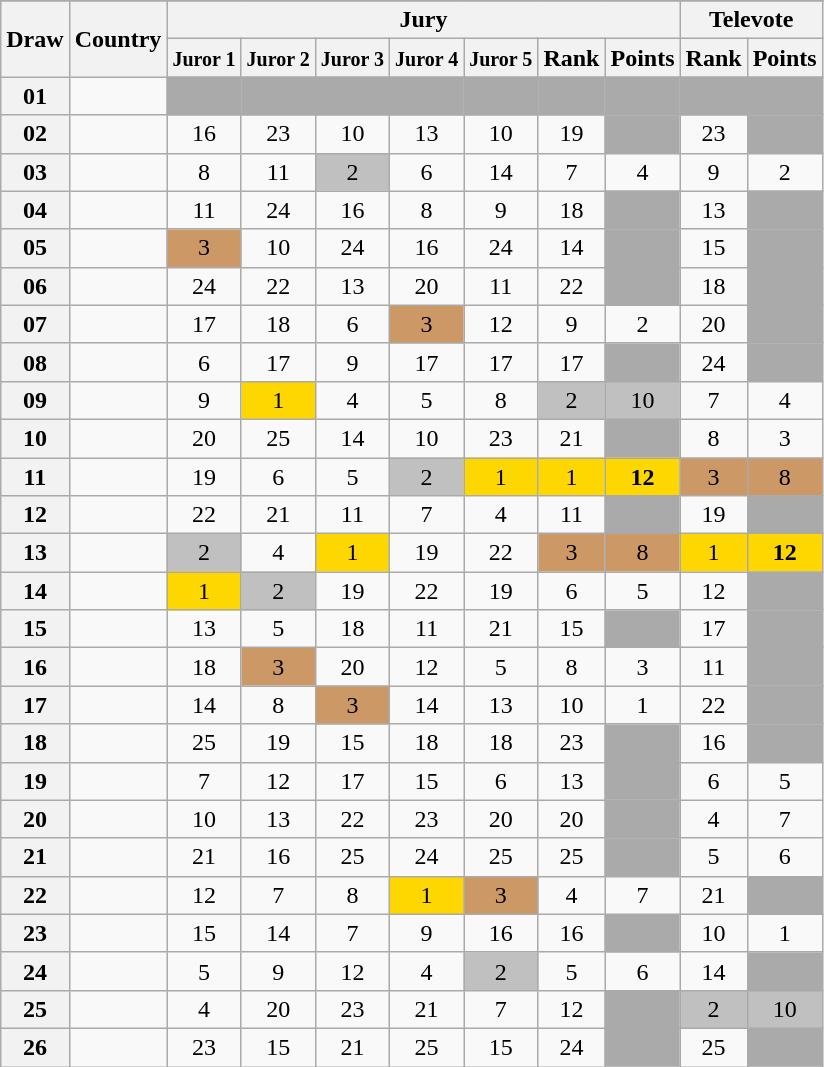<table class="sortable wikitable collapsible plainrowheaders" style="text-align:center;">
<tr>
</tr>
<tr>
<th scope="col" rowspan="2">Draw</th>
<th scope="col" rowspan="2">Country</th>
<th scope="col" colspan="7">Jury</th>
<th scope="col" colspan="2">Televote</th>
</tr>
<tr>
<th scope="col"><small>Juror 1</small></th>
<th scope="col"><small>Juror 2</small></th>
<th scope="col"><small>Juror 3</small></th>
<th scope="col"><small>Juror 4</small></th>
<th scope="col"><small>Juror 5</small></th>
<th scope="col">Rank</th>
<th scope="col">Points</th>
<th scope="col">Rank</th>
<th scope="col">Points</th>
</tr>
<tr class=sortbottom>
<th scope="row" style="text-align:center;">01</th>
<td style="text-align:left;"></td>
<td style="background:#AAAAAA;"></td>
<td style="background:#AAAAAA;"></td>
<td style="background:#AAAAAA;"></td>
<td style="background:#AAAAAA;"></td>
<td style="background:#AAAAAA;"></td>
<td style="background:#AAAAAA;"></td>
<td style="background:#AAAAAA;"></td>
<td style="background:#AAAAAA;"></td>
<td style="background:#AAAAAA;"></td>
</tr>
<tr>
<th scope="row" style="text-align:center;">02</th>
<td style="text-align:left;"></td>
<td>16</td>
<td>23</td>
<td>10</td>
<td>13</td>
<td>10</td>
<td>19</td>
<td style="background:#AAAAAA;"></td>
<td>23</td>
<td style="background:#AAAAAA;"></td>
</tr>
<tr>
<th scope="row" style="text-align:center;">03</th>
<td style="text-align:left;"></td>
<td>8</td>
<td>11</td>
<td style="background:silver;">2</td>
<td>6</td>
<td>14</td>
<td>7</td>
<td>4</td>
<td>9</td>
<td>2</td>
</tr>
<tr>
<th scope="row" style="text-align:center;">04</th>
<td style="text-align:left;"></td>
<td>11</td>
<td>24</td>
<td>16</td>
<td>8</td>
<td>9</td>
<td>18</td>
<td style="background:#AAAAAA;"></td>
<td>13</td>
<td style="background:#AAAAAA;"></td>
</tr>
<tr>
<th scope="row" style="text-align:center;">05</th>
<td style="text-align:left;"></td>
<td style="background:#CC9966;">3</td>
<td>10</td>
<td>24</td>
<td>16</td>
<td>24</td>
<td>14</td>
<td style="background:#AAAAAA;"></td>
<td>15</td>
<td style="background:#AAAAAA;"></td>
</tr>
<tr>
<th scope="row" style="text-align:center;">06</th>
<td style="text-align:left;"></td>
<td>24</td>
<td>22</td>
<td>13</td>
<td>20</td>
<td>11</td>
<td>22</td>
<td style="background:#AAAAAA;"></td>
<td>18</td>
<td style="background:#AAAAAA;"></td>
</tr>
<tr>
<th scope="row" style="text-align:center;">07</th>
<td style="text-align:left;"></td>
<td>17</td>
<td>18</td>
<td>6</td>
<td style="background:#CC9966;">3</td>
<td>12</td>
<td>9</td>
<td>2</td>
<td>20</td>
<td style="background:#AAAAAA;"></td>
</tr>
<tr>
<th scope="row" style="text-align:center;">08</th>
<td style="text-align:left;"></td>
<td>6</td>
<td>17</td>
<td>9</td>
<td>17</td>
<td>17</td>
<td>17</td>
<td style="background:#AAAAAA;"></td>
<td>24</td>
<td style="background:#AAAAAA;"></td>
</tr>
<tr>
<th scope="row" style="text-align:center;">09</th>
<td style="text-align:left;"></td>
<td>9</td>
<td style="background:gold;">1</td>
<td>4</td>
<td>5</td>
<td>8</td>
<td style="background:silver;">2</td>
<td style="background:silver;">10</td>
<td>7</td>
<td>4</td>
</tr>
<tr>
<th scope="row" style="text-align:center;">10</th>
<td style="text-align:left;"></td>
<td>20</td>
<td>25</td>
<td>14</td>
<td>10</td>
<td>23</td>
<td>21</td>
<td style="background:#AAAAAA;"></td>
<td>8</td>
<td>3</td>
</tr>
<tr>
<th scope="row" style="text-align:center;">11</th>
<td style="text-align:left;"></td>
<td>19</td>
<td>6</td>
<td>5</td>
<td style="background:silver;">2</td>
<td style="background:gold;">1</td>
<td style="background:gold;">1</td>
<td style="background:gold;"><strong>12</strong></td>
<td style="background:#CC9966;">3</td>
<td style="background:#CC9966;">8</td>
</tr>
<tr>
<th scope="row" style="text-align:center;">12</th>
<td style="text-align:left;"></td>
<td>22</td>
<td>21</td>
<td>11</td>
<td>7</td>
<td>4</td>
<td>11</td>
<td style="background:#AAAAAA;"></td>
<td>19</td>
<td style="background:#AAAAAA;"></td>
</tr>
<tr>
<th scope="row" style="text-align:center;">13</th>
<td style="text-align:left;"></td>
<td style="background:silver;">2</td>
<td>4</td>
<td style="background:gold;">1</td>
<td>19</td>
<td>22</td>
<td style="background:#CC9966;">3</td>
<td style="background:#CC9966;">8</td>
<td style="background:gold;">1</td>
<td style="background:gold;"><strong>12</strong></td>
</tr>
<tr>
<th scope="row" style="text-align:center;">14</th>
<td style="text-align:left;"></td>
<td style="background:gold;">1</td>
<td style="background:silver;">2</td>
<td>19</td>
<td>22</td>
<td>19</td>
<td>6</td>
<td>5</td>
<td>12</td>
<td style="background:#AAAAAA;"></td>
</tr>
<tr>
<th scope="row" style="text-align:center;">15</th>
<td style="text-align:left;"></td>
<td>13</td>
<td>5</td>
<td>18</td>
<td>11</td>
<td>21</td>
<td>15</td>
<td style="background:#AAAAAA;"></td>
<td>17</td>
<td style="background:#AAAAAA;"></td>
</tr>
<tr>
<th scope="row" style="text-align:center;">16</th>
<td style="text-align:left;"></td>
<td>18</td>
<td style="background:#CC9966;">3</td>
<td>20</td>
<td>12</td>
<td>5</td>
<td>8</td>
<td>3</td>
<td>11</td>
<td style="background:#AAAAAA;"></td>
</tr>
<tr>
<th scope="row" style="text-align:center;">17</th>
<td style="text-align:left;"></td>
<td>14</td>
<td>8</td>
<td style="background:#CC9966;">3</td>
<td>14</td>
<td>13</td>
<td>10</td>
<td>1</td>
<td>22</td>
<td style="background:#AAAAAA;"></td>
</tr>
<tr>
<th scope="row" style="text-align:center;">18</th>
<td style="text-align:left;"></td>
<td>25</td>
<td>19</td>
<td>15</td>
<td>18</td>
<td>18</td>
<td>23</td>
<td style="background:#AAAAAA;"></td>
<td>16</td>
<td style="background:#AAAAAA;"></td>
</tr>
<tr>
<th scope="row" style="text-align:center;">19</th>
<td style="text-align:left;"></td>
<td>7</td>
<td>12</td>
<td>17</td>
<td>15</td>
<td>6</td>
<td>13</td>
<td style="background:#AAAAAA;"></td>
<td>6</td>
<td>5</td>
</tr>
<tr>
<th scope="row" style="text-align:center;">20</th>
<td style="text-align:left;"></td>
<td>10</td>
<td>13</td>
<td>22</td>
<td>23</td>
<td>20</td>
<td>20</td>
<td style="background:#AAAAAA;"></td>
<td>4</td>
<td>7</td>
</tr>
<tr>
<th scope="row" style="text-align:center;">21</th>
<td style="text-align:left;"></td>
<td>21</td>
<td>16</td>
<td>25</td>
<td>24</td>
<td>25</td>
<td>25</td>
<td style="background:#AAAAAA;"></td>
<td>5</td>
<td>6</td>
</tr>
<tr>
<th scope="row" style="text-align:center;">22</th>
<td style="text-align:left;"></td>
<td>12</td>
<td>7</td>
<td>8</td>
<td style="background:gold;">1</td>
<td style="background:#CC9966;">3</td>
<td>4</td>
<td>7</td>
<td>21</td>
<td style="background:#AAAAAA;"></td>
</tr>
<tr>
<th scope="row" style="text-align:center;">23</th>
<td style="text-align:left;"></td>
<td>15</td>
<td>14</td>
<td>7</td>
<td>9</td>
<td>16</td>
<td>16</td>
<td style="background:#AAAAAA;"></td>
<td>10</td>
<td>1</td>
</tr>
<tr>
<th scope="row" style="text-align:center;">24</th>
<td style="text-align:left;"></td>
<td>5</td>
<td>9</td>
<td>12</td>
<td>4</td>
<td style="background:silver;">2</td>
<td>5</td>
<td>6</td>
<td>14</td>
<td style="background:#AAAAAA;"></td>
</tr>
<tr>
<th scope="row" style="text-align:center;">25</th>
<td style="text-align:left;"></td>
<td>4</td>
<td>20</td>
<td>23</td>
<td>21</td>
<td>7</td>
<td>12</td>
<td style="background:#AAAAAA;"></td>
<td style="background:silver;">2</td>
<td style="background:silver;">10</td>
</tr>
<tr>
<th scope="row" style="text-align:center;">26</th>
<td style="text-align:left;"></td>
<td>23</td>
<td>15</td>
<td>21</td>
<td>25</td>
<td>15</td>
<td>24</td>
<td style="background:#AAAAAA;"></td>
<td>25</td>
<td style="background:#AAAAAA;"></td>
</tr>
</table>
